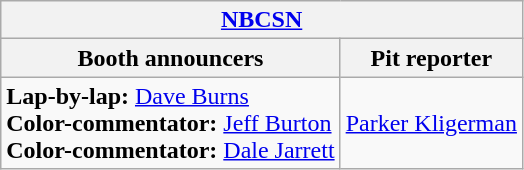<table class="wikitable">
<tr>
<th colspan="2"><a href='#'>NBCSN</a></th>
</tr>
<tr>
<th>Booth announcers</th>
<th>Pit reporter</th>
</tr>
<tr>
<td><strong>Lap-by-lap:</strong> <a href='#'>Dave Burns</a><br><strong>Color-commentator:</strong> <a href='#'>Jeff Burton</a><br><strong>Color-commentator:</strong> <a href='#'>Dale Jarrett</a></td>
<td><a href='#'>Parker Kligerman</a></td>
</tr>
</table>
